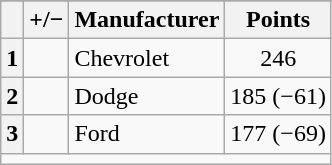<table class="wikitable sortable">
<tr>
</tr>
<tr>
<th scope="col"></th>
<th scope="col">+/−</th>
<th scope="col">Manufacturer</th>
<th scope="col">Points</th>
</tr>
<tr>
<th scope="row">1</th>
<td align="left"></td>
<td>Chevrolet</td>
<td style="text-align:center;">246</td>
</tr>
<tr>
<th scope="row">2</th>
<td align="left"></td>
<td>Dodge</td>
<td style="text-align:center;">185 (−61)</td>
</tr>
<tr>
<th scope="row">3</th>
<td align="left"></td>
<td>Ford</td>
<td style="text-align:center;">177 (−69)</td>
</tr>
<tr class="sortbottom">
<td colspan="9"></td>
</tr>
</table>
